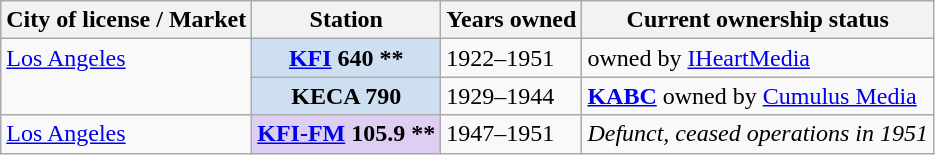<table class="wikitable">
<tr>
<th>City of license / Market</th>
<th>Station</th>
<th>Years owned</th>
<th>Current ownership status</th>
</tr>
<tr style="vertical-align: top; text-align: left;">
<td rowspan="2"><a href='#'>Los Angeles</a></td>
<th style="background: #cedff2;"><a href='#'>KFI</a> 640 **</th>
<td>1922–1951</td>
<td>owned by <a href='#'>IHeartMedia</a></td>
</tr>
<tr style="vertical-align: top; text-align: left;">
<th style="background: #cedff2;">KECA 790</th>
<td>1929–1944</td>
<td><strong><a href='#'>KABC</a></strong> owned by <a href='#'>Cumulus Media</a></td>
</tr>
<tr style="vertical-align: top; text-align: left;">
<td rowspan="2"><a href='#'>Los Angeles</a></td>
<th style="background: #ddcef2;"><a href='#'>KFI-FM</a> 105.9 **</th>
<td>1947–1951</td>
<td><em>Defunct, ceased operations in 1951</em></td>
</tr>
</table>
